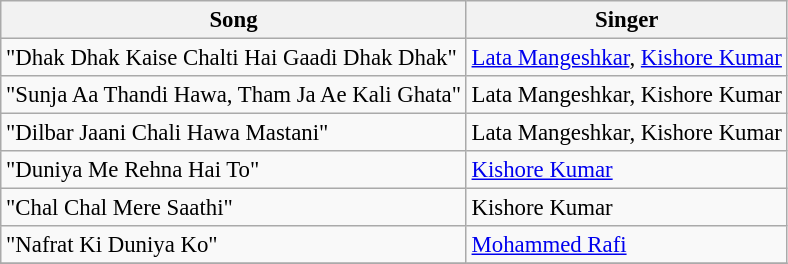<table class="wikitable" style="font-size:95%;">
<tr>
<th>Song</th>
<th>Singer</th>
</tr>
<tr>
<td>"Dhak Dhak Kaise Chalti Hai Gaadi Dhak Dhak"</td>
<td><a href='#'>Lata Mangeshkar</a>, <a href='#'>Kishore Kumar</a></td>
</tr>
<tr>
<td>"Sunja Aa Thandi Hawa, Tham Ja Ae Kali Ghata"</td>
<td>Lata Mangeshkar, Kishore Kumar</td>
</tr>
<tr>
<td>"Dilbar Jaani Chali Hawa Mastani"</td>
<td>Lata Mangeshkar, Kishore Kumar</td>
</tr>
<tr>
<td>"Duniya Me Rehna Hai To"</td>
<td><a href='#'>Kishore Kumar</a></td>
</tr>
<tr>
<td>"Chal Chal Mere Saathi"</td>
<td>Kishore Kumar</td>
</tr>
<tr>
<td>"Nafrat Ki Duniya Ko"</td>
<td><a href='#'>Mohammed Rafi</a></td>
</tr>
<tr>
</tr>
</table>
